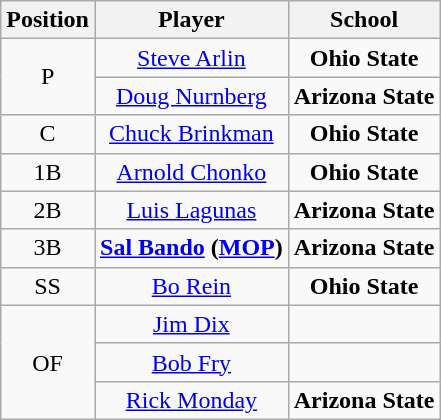<table class="wikitable" style=text-align:center>
<tr>
<th>Position</th>
<th>Player</th>
<th>School</th>
</tr>
<tr>
<td rowspan=2>P</td>
<td><a href='#'>Steve Arlin</a></td>
<td style=><strong>Ohio State</strong></td>
</tr>
<tr>
<td><a href='#'>Doug Nurnberg</a></td>
<td style=><strong>Arizona State</strong></td>
</tr>
<tr>
<td>C</td>
<td><a href='#'>Chuck Brinkman</a></td>
<td style=><strong>Ohio State</strong></td>
</tr>
<tr>
<td>1B</td>
<td><a href='#'>Arnold Chonko</a></td>
<td style=><strong>Ohio State</strong></td>
</tr>
<tr>
<td>2B</td>
<td><a href='#'>Luis Lagunas</a></td>
<td style=><strong>Arizona State</strong></td>
</tr>
<tr>
<td>3B</td>
<td><strong><a href='#'>Sal Bando</a> (<a href='#'>MOP</a>)</strong></td>
<td style=><strong>Arizona State</strong></td>
</tr>
<tr>
<td>SS</td>
<td><a href='#'>Bo Rein</a></td>
<td style=><strong>Ohio State</strong></td>
</tr>
<tr>
<td rowspan=3>OF</td>
<td><a href='#'>Jim Dix</a></td>
<td style=></td>
</tr>
<tr>
<td><a href='#'>Bob Fry</a></td>
<td style=></td>
</tr>
<tr>
<td><a href='#'>Rick Monday</a></td>
<td style=><strong>Arizona State</strong></td>
</tr>
</table>
